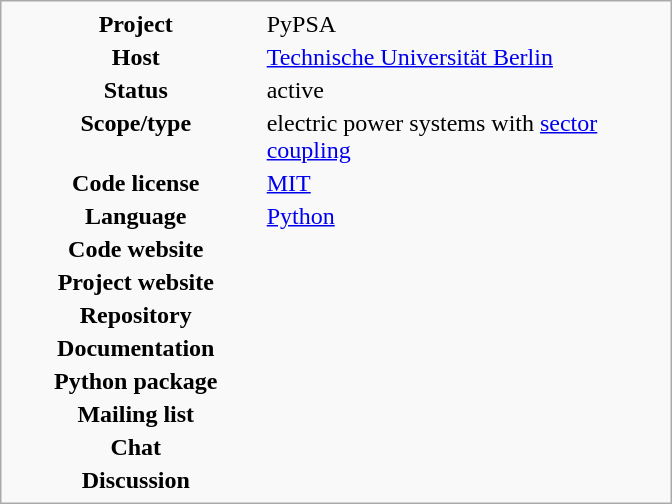<table class="infobox" style="width: 28em">
<tr>
<th style="width: 35%">Project</th>
<td style="width: 55%">PyPSA</td>
</tr>
<tr>
<th>Host</th>
<td><a href='#'>Technische Universität Berlin</a></td>
</tr>
<tr>
<th>Status</th>
<td>active</td>
</tr>
<tr>
<th>Scope/type</th>
<td>electric power systems with <a href='#'>sector coupling</a></td>
</tr>
<tr>
<th>Code license</th>
<td><a href='#'>MIT</a></td>
</tr>
<tr>
<th>Language</th>
<td><a href='#'>Python</a></td>
</tr>
<tr>
<th>Code website</th>
<td></td>
</tr>
<tr>
<th>Project website</th>
<td></td>
</tr>
<tr>
<th>Repository</th>
<td></td>
</tr>
<tr>
<th>Documentation</th>
<td></td>
</tr>
<tr>
<th>Python package</th>
<td></td>
</tr>
<tr>
<th>Mailing list</th>
<td></td>
</tr>
<tr>
<th>Chat</th>
<td></td>
</tr>
<tr>
<th>Discussion</th>
<td></td>
</tr>
</table>
